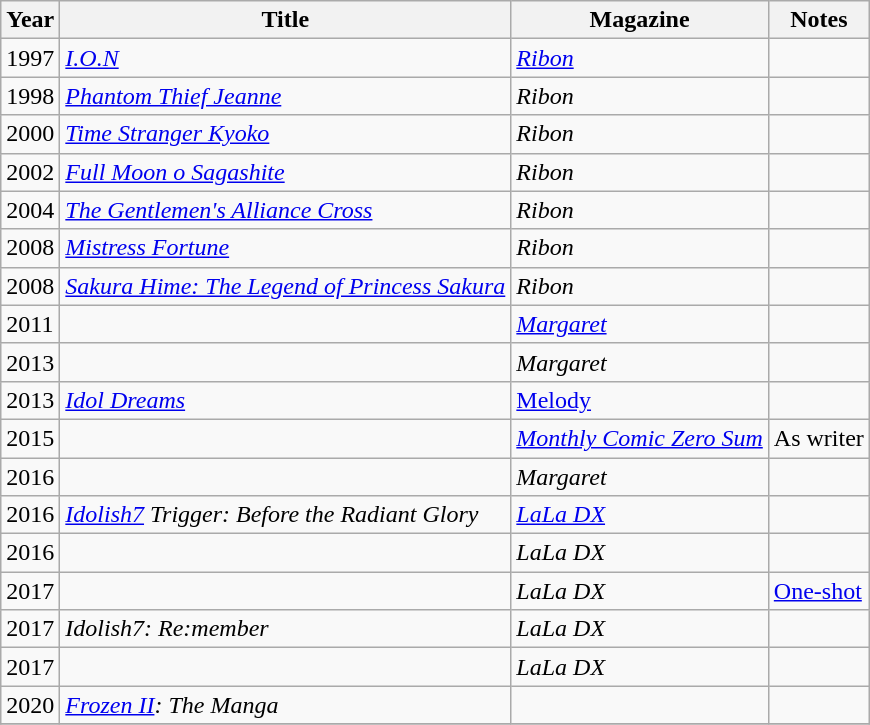<table class="wikitable">
<tr>
<th>Year</th>
<th>Title</th>
<th>Magazine</th>
<th>Notes</th>
</tr>
<tr>
<td>1997</td>
<td><em><a href='#'>I.O.N</a></em><br></td>
<td><em><a href='#'>Ribon</a></em></td>
<td></td>
</tr>
<tr>
<td>1998</td>
<td><em><a href='#'>Phantom Thief Jeanne</a></em><br></td>
<td><em>Ribon</em></td>
<td></td>
</tr>
<tr>
<td>2000</td>
<td><em><a href='#'>Time Stranger Kyoko</a></em><br></td>
<td><em>Ribon</em></td>
<td></td>
</tr>
<tr>
<td>2002</td>
<td><em><a href='#'>Full Moon o Sagashite</a></em><br></td>
<td><em>Ribon</em></td>
<td></td>
</tr>
<tr>
<td>2004</td>
<td><em><a href='#'>The Gentlemen's Alliance Cross</a></em><br></td>
<td><em>Ribon</em></td>
<td></td>
</tr>
<tr>
<td>2008</td>
<td><em><a href='#'>Mistress Fortune</a></em><br></td>
<td><em>Ribon</em></td>
<td></td>
</tr>
<tr>
<td>2008</td>
<td><em><a href='#'>Sakura Hime: The Legend of Princess Sakura</a></em><br></td>
<td><em>Ribon</em></td>
<td></td>
</tr>
<tr>
<td>2011</td>
<td></td>
<td><em><a href='#'>Margaret</a></em></td>
<td></td>
</tr>
<tr>
<td>2013</td>
<td></td>
<td><em>Margaret</em></td>
<td></td>
</tr>
<tr>
<td>2013</td>
<td><em><a href='#'>Idol Dreams</a></em><br></td>
<td><em><a href='#'></em>Melody<em></a></em></td>
<td></td>
</tr>
<tr>
<td>2015</td>
<td></td>
<td><em><a href='#'>Monthly Comic Zero Sum</a></em></td>
<td>As writer</td>
</tr>
<tr>
<td>2016</td>
<td></td>
<td><em>Margaret</em></td>
<td></td>
</tr>
<tr>
<td>2016</td>
<td><em><a href='#'>Idolish7</a> Trigger: Before the Radiant Glory</em></td>
<td><em><a href='#'>LaLa DX</a></em></td>
<td></td>
</tr>
<tr>
<td>2016</td>
<td></td>
<td><em>LaLa DX</em></td>
<td></td>
</tr>
<tr>
<td>2017</td>
<td></td>
<td><em>LaLa DX</em></td>
<td><a href='#'>One-shot</a></td>
</tr>
<tr>
<td>2017</td>
<td><em>Idolish7: Re:member</em></td>
<td><em>LaLa DX</em></td>
<td></td>
</tr>
<tr>
<td>2017</td>
<td></td>
<td><em>LaLa DX</em></td>
<td></td>
</tr>
<tr>
<td>2020</td>
<td><em><a href='#'>Frozen II</a>: The Manga</em></td>
<td></td>
<td></td>
</tr>
<tr>
</tr>
</table>
